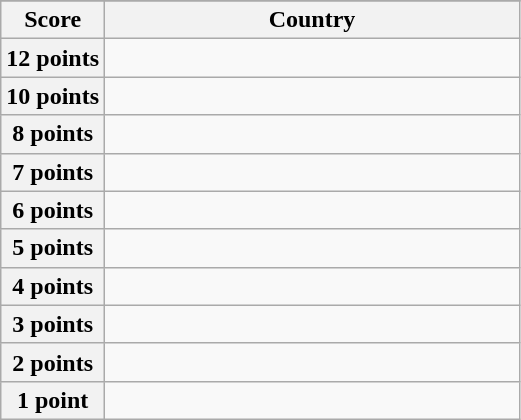<table class="wikitable">
<tr>
</tr>
<tr>
<th scope="col" width="20%">Score</th>
<th scope="col">Country</th>
</tr>
<tr>
<th scope="row">12 points</th>
<td></td>
</tr>
<tr>
<th scope="row">10 points</th>
<td></td>
</tr>
<tr>
<th scope="row">8 points</th>
<td></td>
</tr>
<tr>
<th scope="row">7 points</th>
<td></td>
</tr>
<tr>
<th scope="row">6 points</th>
<td></td>
</tr>
<tr>
<th scope="row">5 points</th>
<td></td>
</tr>
<tr>
<th scope="row">4 points</th>
<td></td>
</tr>
<tr>
<th scope="row">3 points</th>
<td></td>
</tr>
<tr>
<th scope="row">2 points</th>
<td></td>
</tr>
<tr>
<th scope="row">1 point</th>
<td></td>
</tr>
</table>
